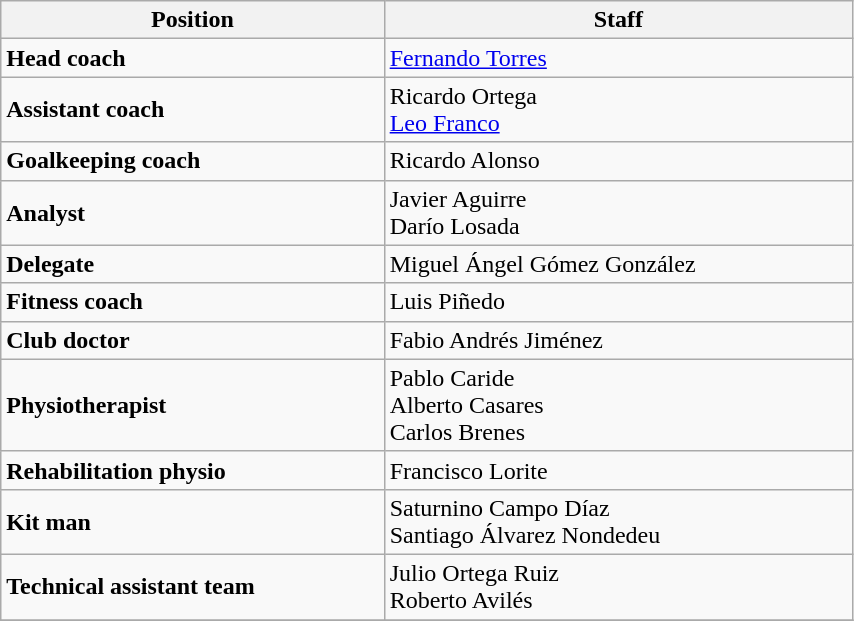<table class="wikitable" width=45%>
<tr>
<th>Position</th>
<th>Staff</th>
</tr>
<tr>
<td><strong>Head coach</strong></td>
<td> <a href='#'>Fernando Torres</a></td>
</tr>
<tr>
<td><strong>Assistant coach</strong></td>
<td> Ricardo Ortega <br>  <a href='#'>Leo Franco</a></td>
</tr>
<tr>
<td><strong>Goalkeeping coach </strong></td>
<td> Ricardo Alonso</td>
</tr>
<tr>
<td><strong>Analyst </strong></td>
<td> Javier Aguirre <br>  Darío Losada</td>
</tr>
<tr>
<td><strong>Delegate</strong></td>
<td> Miguel Ángel Gómez González</td>
</tr>
<tr>
<td><strong>Fitness coach</strong></td>
<td> Luis Piñedo</td>
</tr>
<tr>
<td><strong>Club doctor</strong></td>
<td> Fabio Andrés Jiménez</td>
</tr>
<tr>
<td><strong>Physiotherapist</strong></td>
<td> Pablo Caride <br>  Alberto Casares <br>  Carlos Brenes</td>
</tr>
<tr>
<td><strong>Rehabilitation physio</strong></td>
<td> Francisco Lorite</td>
</tr>
<tr>
<td><strong>Kit man</strong></td>
<td> Saturnino Campo Díaz <br>  Santiago Álvarez Nondedeu</td>
</tr>
<tr>
<td><strong>Technical assistant team</strong></td>
<td> Julio Ortega Ruiz <br>  Roberto Avilés</td>
</tr>
<tr>
</tr>
</table>
